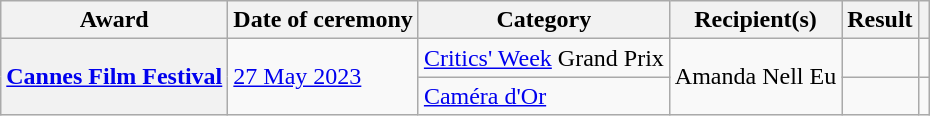<table class="wikitable sortable plainrowheaders">
<tr>
<th scope="col">Award</th>
<th scope="col">Date of ceremony</th>
<th scope="col">Category</th>
<th scope="col">Recipient(s)</th>
<th scope="col">Result</th>
<th scope="col" class="unsortable"></th>
</tr>
<tr>
<th scope="row" rowspan="2"><a href='#'>Cannes Film Festival</a></th>
<td rowspan="2"><a href='#'>27 May 2023</a></td>
<td><a href='#'>Critics' Week</a> Grand Prix</td>
<td rowspan="2">Amanda Nell Eu</td>
<td></td>
<td align="center"></td>
</tr>
<tr>
<td><a href='#'>Caméra d'Or</a></td>
<td></td>
<td></td>
</tr>
</table>
